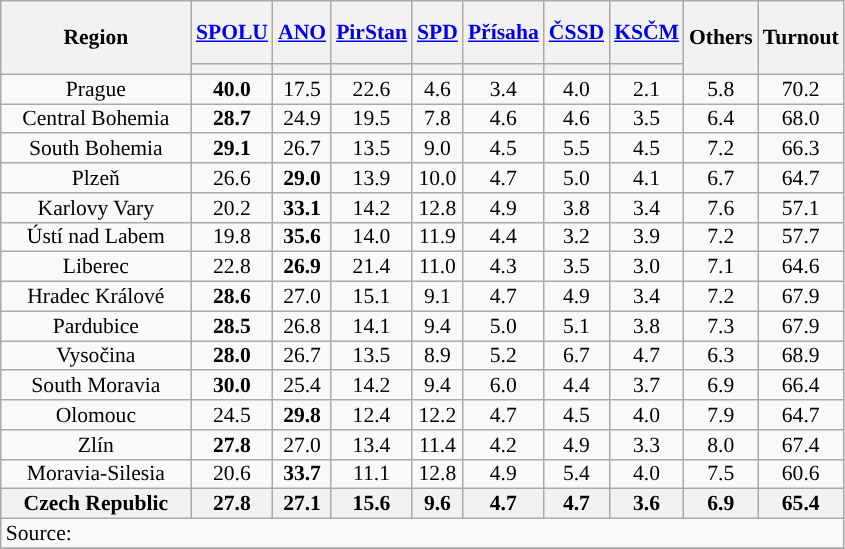<table class="wikitable sortable" style="text-align:center; font-size:90%; line-height:13px;">
<tr style="height:42px;">
<th style="width:120px;" rowspan="2">Region</th>
<th><a href='#'><span>SPOLU</span></a></th>
<th><a href='#'><span>ANO</span></a></th>
<th><a href='#'><span>PirStan</span></a></th>
<th><a href='#'><span>SPD</span></a></th>
<th><a href='#'><span>Přísaha</span></a></th>
<th><a href='#'><span>ČSSD</span></a></th>
<th><a href='#'><span>KSČM</span></a></th>
<th style="width:20px;" rowspan="2">Others</th>
<th style="width:20px;" rowspan="2">Turnout</th>
</tr>
<tr class="sorttop">
<th class="unsortable" style="color:inherit;background:"></th>
<th class="unsortable" style="color:inherit;background:"></th>
<th class="unsortable" style="color:inherit;background:"></th>
<th class="unsortable" style="color:inherit;background:"></th>
<th class="unsortable" style="color:inherit;background:"></th>
<th class="unsortable" style="color:inherit;background:"></th>
<th class="unsortable" style="color:inherit;background:"></th>
</tr>
<tr>
<td>Prague</td>
<td><strong>40.0</strong></td>
<td>17.5</td>
<td>22.6</td>
<td>4.6</td>
<td>3.4</td>
<td>4.0</td>
<td>2.1</td>
<td>5.8</td>
<td>70.2</td>
</tr>
<tr>
<td>Central Bohemia</td>
<td><strong>28.7</strong></td>
<td>24.9</td>
<td>19.5</td>
<td>7.8</td>
<td>4.6</td>
<td>4.6</td>
<td>3.5</td>
<td>6.4</td>
<td>68.0</td>
</tr>
<tr>
<td>South Bohemia</td>
<td><strong>29.1</strong></td>
<td>26.7</td>
<td>13.5</td>
<td>9.0</td>
<td>4.5</td>
<td>5.5</td>
<td>4.5</td>
<td>7.2</td>
<td>66.3</td>
</tr>
<tr>
<td>Plzeň</td>
<td>26.6</td>
<td><strong>29.0</strong></td>
<td>13.9</td>
<td>10.0</td>
<td>4.7</td>
<td>5.0</td>
<td>4.1</td>
<td>6.7</td>
<td>64.7</td>
</tr>
<tr>
<td>Karlovy Vary</td>
<td>20.2</td>
<td><strong>33.1</strong></td>
<td>14.2</td>
<td>12.8</td>
<td>4.9</td>
<td>3.8</td>
<td>3.4</td>
<td>7.6</td>
<td>57.1</td>
</tr>
<tr>
<td>Ústí nad Labem</td>
<td>19.8</td>
<td><strong>35.6</strong></td>
<td>14.0</td>
<td>11.9</td>
<td>4.4</td>
<td>3.2</td>
<td>3.9</td>
<td>7.2</td>
<td>57.7</td>
</tr>
<tr>
<td>Liberec</td>
<td>22.8</td>
<td><strong>26.9</strong></td>
<td>21.4</td>
<td>11.0</td>
<td>4.3</td>
<td>3.5</td>
<td>3.0</td>
<td>7.1</td>
<td>64.6</td>
</tr>
<tr>
<td>Hradec Králové</td>
<td><strong>28.6</strong></td>
<td>27.0</td>
<td>15.1</td>
<td>9.1</td>
<td>4.7</td>
<td>4.9</td>
<td>3.4</td>
<td>7.2</td>
<td>67.9</td>
</tr>
<tr>
<td>Pardubice</td>
<td><strong>28.5</strong></td>
<td>26.8</td>
<td>14.1</td>
<td>9.4</td>
<td>5.0</td>
<td>5.1</td>
<td>3.8</td>
<td>7.3</td>
<td>67.9</td>
</tr>
<tr>
<td>Vysočina</td>
<td><strong>28.0</strong></td>
<td>26.7</td>
<td>13.5</td>
<td>8.9</td>
<td>5.2</td>
<td>6.7</td>
<td>4.7</td>
<td>6.3</td>
<td>68.9</td>
</tr>
<tr>
<td>South Moravia</td>
<td><strong>30.0</strong></td>
<td>25.4</td>
<td>14.2</td>
<td>9.4</td>
<td>6.0</td>
<td>4.4</td>
<td>3.7</td>
<td>6.9</td>
<td>66.4</td>
</tr>
<tr>
<td>Olomouc</td>
<td>24.5</td>
<td><strong>29.8</strong></td>
<td>12.4</td>
<td>12.2</td>
<td>4.7</td>
<td>4.5</td>
<td>4.0</td>
<td>7.9</td>
<td>64.7</td>
</tr>
<tr>
<td>Zlín</td>
<td><strong>27.8</strong></td>
<td>27.0</td>
<td>13.4</td>
<td>11.4</td>
<td>4.2</td>
<td>4.9</td>
<td>3.3</td>
<td>8.0</td>
<td>67.4</td>
</tr>
<tr>
<td>Moravia-Silesia</td>
<td>20.6</td>
<td><strong>33.7</strong></td>
<td>11.1</td>
<td>12.8</td>
<td>4.9</td>
<td>5.4</td>
<td>4.0</td>
<td>7.5</td>
<td>60.6</td>
</tr>
<tr class="sortbottom">
<th>Czech Republic</th>
<th><strong>27.8</strong></th>
<th>27.1</th>
<th>15.6</th>
<th>9.6</th>
<th>4.7</th>
<th>4.7</th>
<th>3.6</th>
<th>6.9</th>
<th>65.4</th>
</tr>
<tr class="sortbottom">
<td colspan=10 align=left>Source:</td>
</tr>
<tr>
</tr>
</table>
